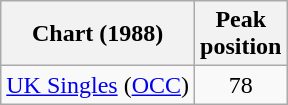<table class="wikitable sortable">
<tr>
<th>Chart (1988)</th>
<th>Peak<br>position</th>
</tr>
<tr>
<td><a href='#'>UK Singles</a> (<a href='#'>OCC</a>)</td>
<td align="center">78</td>
</tr>
</table>
